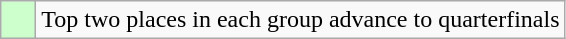<table class="wikitable">
<tr>
<td style="background:#cfc;">    </td>
<td>Top two places in each group advance to quarterfinals</td>
</tr>
</table>
